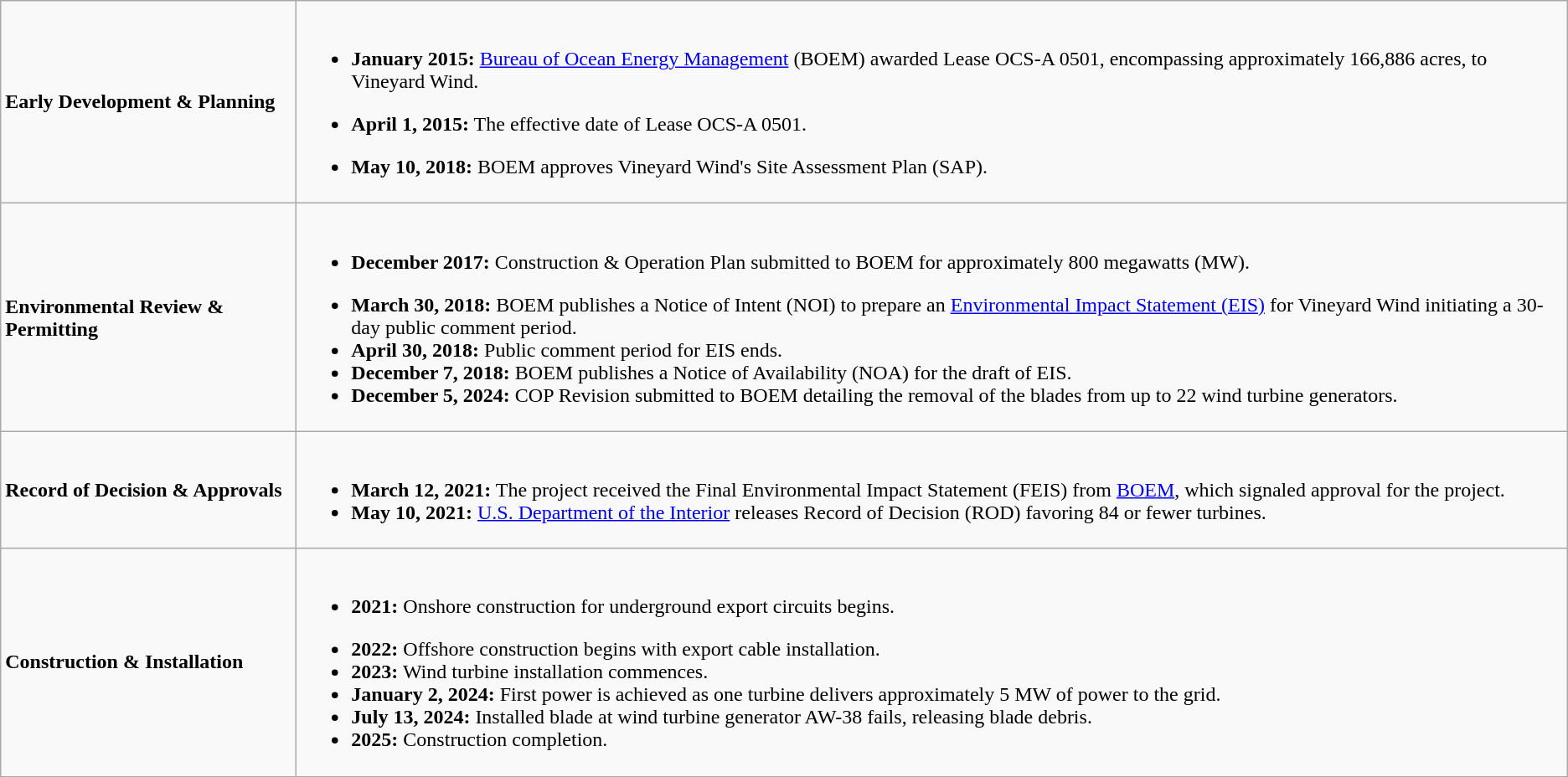<table class="wikitable">
<tr>
<td><strong>Early Development & Planning</strong></td>
<td><br><ul><li><strong>January 2015:</strong> <a href='#'>Bureau of Ocean Energy Management</a> (BOEM) awarded Lease OCS-A 0501, encompassing approximately 166,886 acres, to Vineyard Wind.</li></ul><ul><li><strong>April 1, 2015:</strong> The effective date of Lease OCS-A 0501.</li></ul><ul><li><strong>May 10, 2018:</strong> BOEM approves Vineyard Wind's Site Assessment Plan (SAP).</li></ul></td>
</tr>
<tr>
<td><strong>Environmental Review & Permitting</strong></td>
<td><br><ul><li><strong>December 2017:</strong> Construction & Operation Plan submitted to BOEM for approximately 800 megawatts (MW).</li></ul><ul><li><strong>March 30, 2018:</strong> BOEM publishes a Notice of Intent (NOI) to prepare an <a href='#'>Environmental Impact Statement (EIS)</a> for Vineyard Wind initiating a 30-day public comment period.</li><li><strong>April 30, 2018:</strong> Public comment period for EIS ends.</li><li><strong>December 7, 2018:</strong> BOEM publishes a Notice of Availability (NOA) for the draft of EIS.</li><li><strong>December 5, 2024:</strong> COP Revision submitted to BOEM detailing the removal of the blades from up to 22 wind turbine generators.</li></ul></td>
</tr>
<tr>
<td><strong>Record of Decision & Approvals</strong></td>
<td><br><ul><li><strong>March 12, 2021:</strong> The project received the Final Environmental Impact Statement (FEIS) from <a href='#'>BOEM</a>, which signaled approval for the project.</li><li><strong>May 10, 2021:</strong> <a href='#'>U.S. Department of the Interior</a> releases Record of Decision (ROD) favoring 84 or fewer turbines.</li></ul></td>
</tr>
<tr>
<td><strong>Construction & Installation</strong></td>
<td><br><ul><li><strong>2021:</strong> Onshore construction for underground export circuits begins.</li></ul><ul><li><strong>2022:</strong> Offshore construction begins with export cable installation.</li><li><strong>2023:</strong> Wind turbine installation commences.</li><li><strong>January 2, 2024:</strong> First power is achieved as one turbine delivers approximately 5 MW of power to the grid.</li><li><strong>July 13, 2024:</strong> Installed blade at wind turbine generator AW-38 fails, releasing blade debris.</li><li><strong>2025:</strong> Construction completion.</li></ul></td>
</tr>
</table>
